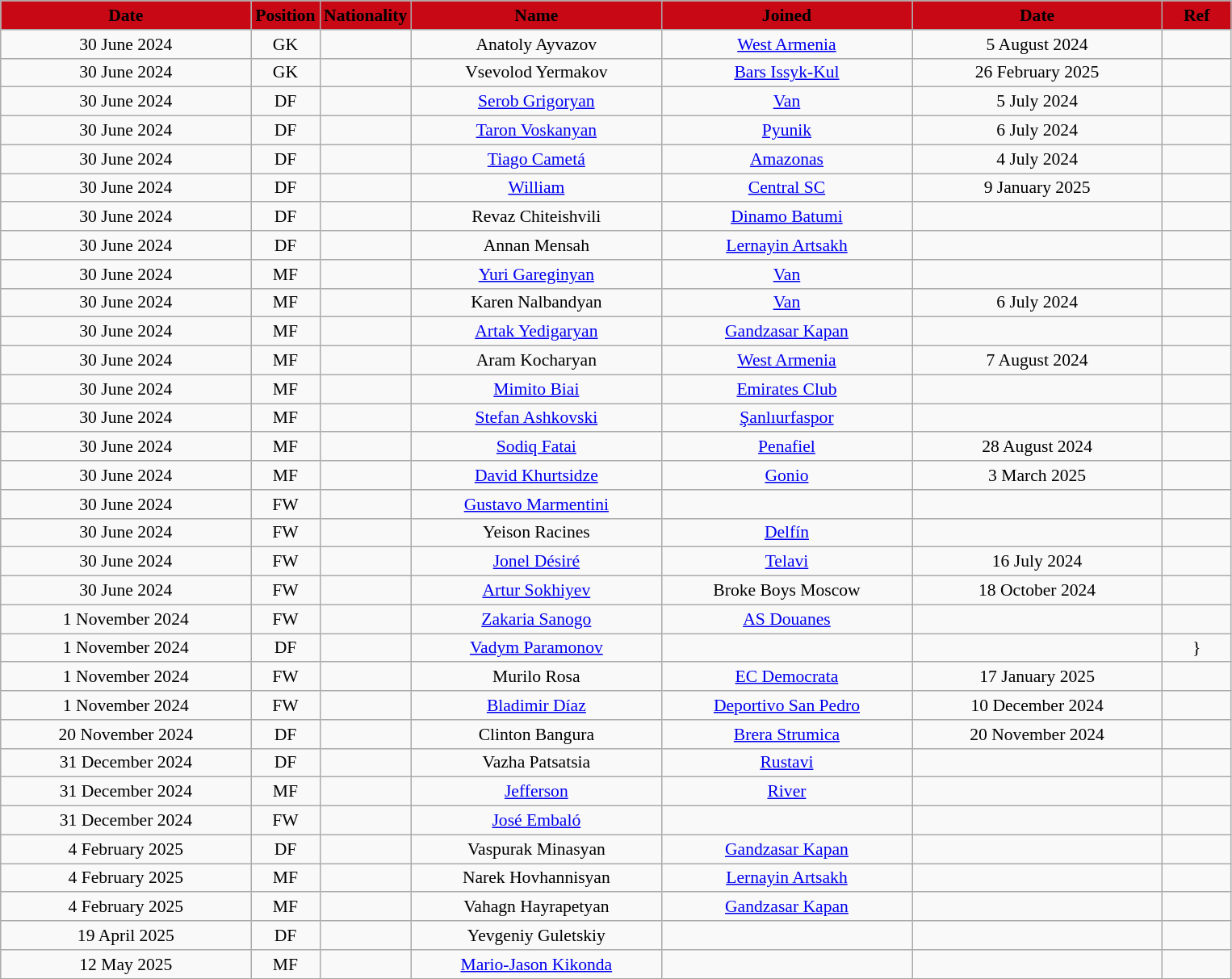<table class="wikitable"  style="text-align:center; font-size:90%; ">
<tr>
<th style="background:#C80815; color:black; width:200px;">Date</th>
<th style="background:#C80815; color:black; width:50px;">Position</th>
<th style="background:#C80815; color:black; width:50px;">Nationality</th>
<th style="background:#C80815; color:black; width:200px;">Name</th>
<th style="background:#C80815; color:black; width:200px;">Joined</th>
<th style="background:#C80815; color:black; width:200px;">Date</th>
<th style="background:#C80815; color:black; width:50px;">Ref</th>
</tr>
<tr>
<td>30 June 2024</td>
<td>GK</td>
<td></td>
<td>Anatoly Ayvazov</td>
<td><a href='#'>West Armenia</a></td>
<td>5 August 2024</td>
<td></td>
</tr>
<tr>
<td>30 June 2024</td>
<td>GK</td>
<td></td>
<td>Vsevolod Yermakov</td>
<td><a href='#'>Bars Issyk-Kul</a></td>
<td>26 February 2025</td>
<td></td>
</tr>
<tr>
<td>30 June 2024</td>
<td>DF</td>
<td></td>
<td><a href='#'>Serob Grigoryan</a></td>
<td><a href='#'>Van</a></td>
<td>5 July 2024</td>
<td></td>
</tr>
<tr>
<td>30 June 2024</td>
<td>DF</td>
<td></td>
<td><a href='#'>Taron Voskanyan</a></td>
<td><a href='#'>Pyunik</a></td>
<td>6 July 2024</td>
<td></td>
</tr>
<tr>
<td>30 June 2024</td>
<td>DF</td>
<td></td>
<td><a href='#'>Tiago Cametá</a></td>
<td><a href='#'>Amazonas</a></td>
<td>4 July 2024</td>
<td></td>
</tr>
<tr>
<td>30 June 2024</td>
<td>DF</td>
<td></td>
<td><a href='#'>William</a></td>
<td><a href='#'>Central SC</a></td>
<td>9 January 2025</td>
<td></td>
</tr>
<tr>
<td>30 June 2024</td>
<td>DF</td>
<td></td>
<td>Revaz Chiteishvili</td>
<td><a href='#'>Dinamo Batumi</a></td>
<td></td>
<td></td>
</tr>
<tr>
<td>30 June 2024</td>
<td>DF</td>
<td></td>
<td>Annan Mensah</td>
<td><a href='#'>Lernayin Artsakh</a></td>
<td></td>
<td></td>
</tr>
<tr>
<td>30 June 2024</td>
<td>MF</td>
<td></td>
<td><a href='#'>Yuri Gareginyan</a></td>
<td><a href='#'>Van</a></td>
<td></td>
<td></td>
</tr>
<tr>
<td>30 June 2024</td>
<td>MF</td>
<td></td>
<td>Karen Nalbandyan</td>
<td><a href='#'>Van</a></td>
<td>6 July 2024</td>
<td></td>
</tr>
<tr>
<td>30 June 2024</td>
<td>MF</td>
<td></td>
<td><a href='#'>Artak Yedigaryan</a></td>
<td><a href='#'>Gandzasar Kapan</a></td>
<td></td>
<td></td>
</tr>
<tr>
<td>30 June 2024</td>
<td>MF</td>
<td></td>
<td>Aram Kocharyan</td>
<td><a href='#'>West Armenia</a></td>
<td>7 August 2024</td>
<td></td>
</tr>
<tr>
<td>30 June 2024</td>
<td>MF</td>
<td></td>
<td><a href='#'>Mimito Biai</a></td>
<td><a href='#'>Emirates Club</a></td>
<td></td>
<td></td>
</tr>
<tr>
<td>30 June 2024</td>
<td>MF</td>
<td></td>
<td><a href='#'>Stefan Ashkovski</a></td>
<td><a href='#'>Şanlıurfaspor</a></td>
<td></td>
<td></td>
</tr>
<tr>
<td>30 June 2024</td>
<td>MF</td>
<td></td>
<td><a href='#'>Sodiq Fatai</a></td>
<td><a href='#'>Penafiel</a></td>
<td>28 August 2024</td>
<td></td>
</tr>
<tr>
<td>30 June 2024</td>
<td>MF</td>
<td></td>
<td><a href='#'>David Khurtsidze</a></td>
<td><a href='#'>Gonio</a></td>
<td>3 March 2025</td>
<td></td>
</tr>
<tr>
<td>30 June 2024</td>
<td>FW</td>
<td></td>
<td><a href='#'>Gustavo Marmentini</a></td>
<td></td>
<td></td>
<td></td>
</tr>
<tr>
<td>30 June 2024</td>
<td>FW</td>
<td></td>
<td>Yeison Racines</td>
<td><a href='#'>Delfín</a></td>
<td></td>
<td></td>
</tr>
<tr>
<td>30 June 2024</td>
<td>FW</td>
<td></td>
<td><a href='#'>Jonel Désiré</a></td>
<td><a href='#'>Telavi</a></td>
<td>16 July 2024</td>
<td></td>
</tr>
<tr>
<td>30 June 2024</td>
<td>FW</td>
<td></td>
<td><a href='#'>Artur Sokhiyev</a></td>
<td>Broke Boys Moscow</td>
<td>18 October 2024</td>
<td></td>
</tr>
<tr>
<td>1 November 2024</td>
<td>FW</td>
<td></td>
<td><a href='#'>Zakaria Sanogo</a></td>
<td><a href='#'>AS Douanes</a></td>
<td></td>
<td></td>
</tr>
<tr>
<td>1 November 2024</td>
<td>DF</td>
<td></td>
<td><a href='#'>Vadym Paramonov</a></td>
<td></td>
<td></td>
<td>}</td>
</tr>
<tr>
<td>1 November 2024</td>
<td>FW</td>
<td></td>
<td>Murilo Rosa</td>
<td><a href='#'>EC Democrata</a></td>
<td>17 January 2025</td>
<td></td>
</tr>
<tr>
<td>1 November 2024</td>
<td>FW</td>
<td></td>
<td><a href='#'>Bladimir Díaz</a></td>
<td><a href='#'>Deportivo San Pedro</a></td>
<td>10 December 2024</td>
<td></td>
</tr>
<tr>
<td>20 November 2024</td>
<td>DF</td>
<td></td>
<td>Clinton Bangura</td>
<td><a href='#'>Brera Strumica</a></td>
<td>20 November 2024</td>
<td></td>
</tr>
<tr>
<td>31 December 2024</td>
<td>DF</td>
<td></td>
<td>Vazha Patsatsia</td>
<td><a href='#'>Rustavi</a></td>
<td></td>
<td></td>
</tr>
<tr>
<td>31 December 2024</td>
<td>MF</td>
<td></td>
<td><a href='#'>Jefferson</a></td>
<td><a href='#'>River</a></td>
<td></td>
<td></td>
</tr>
<tr>
<td>31 December 2024</td>
<td>FW</td>
<td></td>
<td><a href='#'>José Embaló</a></td>
<td></td>
<td></td>
<td></td>
</tr>
<tr>
<td>4 February 2025</td>
<td>DF</td>
<td></td>
<td>Vaspurak Minasyan</td>
<td><a href='#'>Gandzasar Kapan</a></td>
<td></td>
<td></td>
</tr>
<tr>
<td>4 February 2025</td>
<td>MF</td>
<td></td>
<td>Narek Hovhannisyan</td>
<td><a href='#'>Lernayin Artsakh</a></td>
<td></td>
<td></td>
</tr>
<tr>
<td>4 February 2025</td>
<td>MF</td>
<td></td>
<td>Vahagn Hayrapetyan</td>
<td><a href='#'>Gandzasar Kapan</a></td>
<td></td>
<td></td>
</tr>
<tr>
<td>19 April 2025</td>
<td>DF</td>
<td></td>
<td>Yevgeniy Guletskiy</td>
<td></td>
<td></td>
<td></td>
</tr>
<tr>
<td>12 May 2025</td>
<td>MF</td>
<td></td>
<td><a href='#'>Mario-Jason Kikonda</a></td>
<td></td>
<td></td>
<td></td>
</tr>
</table>
